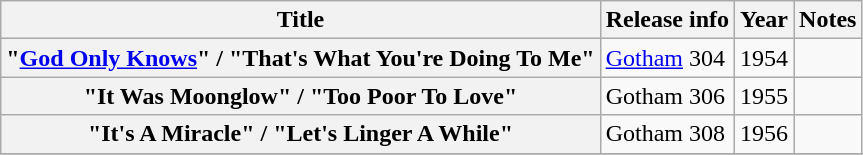<table class="wikitable plainrowheaders sortable">
<tr>
<th scope="col">Title</th>
<th scope="col">Release info</th>
<th scope="col">Year</th>
<th scope="col" class="unsortable">Notes</th>
</tr>
<tr>
<th scope="row">"<a href='#'>God Only Knows</a>" / "That's What You're Doing To Me"</th>
<td><a href='#'>Gotham</a> 304</td>
<td>1954</td>
<td></td>
</tr>
<tr>
<th scope="row">"It Was Moonglow" / "Too Poor To Love"</th>
<td>Gotham 306</td>
<td>1955</td>
<td></td>
</tr>
<tr>
<th scope="row">"It's A Miracle" / "Let's Linger A While"</th>
<td>Gotham 308</td>
<td>1956</td>
<td></td>
</tr>
<tr>
</tr>
</table>
